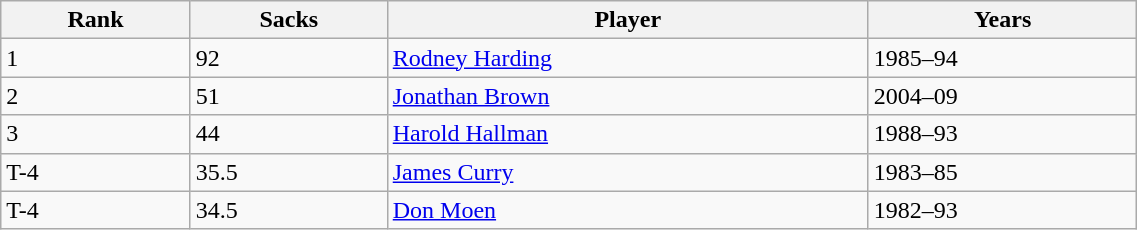<table class="wikitable" style="width:60%; text-align:left; border-collapse:collapse;">
<tr>
<th>Rank</th>
<th>Sacks</th>
<th>Player</th>
<th>Years</th>
</tr>
<tr>
<td>1</td>
<td>92</td>
<td><a href='#'>Rodney Harding</a></td>
<td>1985–94</td>
</tr>
<tr>
<td>2</td>
<td>51</td>
<td><a href='#'>Jonathan Brown</a></td>
<td>2004–09</td>
</tr>
<tr>
<td>3</td>
<td>44</td>
<td><a href='#'>Harold Hallman</a></td>
<td>1988–93</td>
</tr>
<tr>
<td>T-4</td>
<td>35.5</td>
<td><a href='#'>James Curry</a></td>
<td>1983–85</td>
</tr>
<tr>
<td>T-4</td>
<td>34.5</td>
<td><a href='#'>Don Moen</a></td>
<td>1982–93</td>
</tr>
</table>
